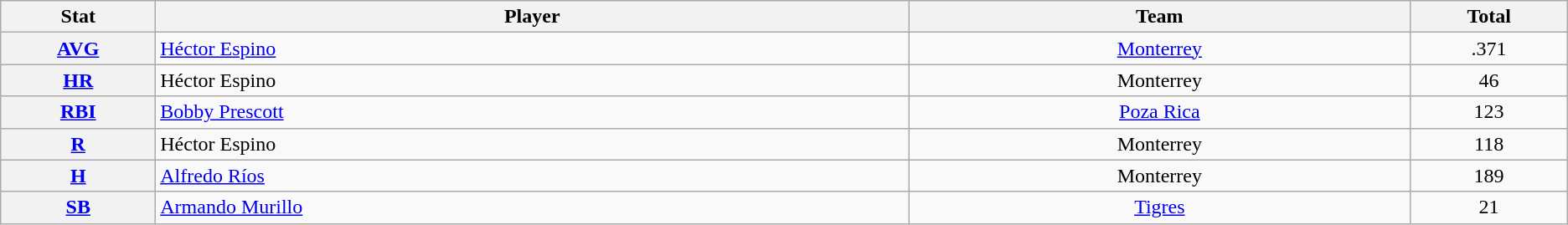<table class="wikitable" style="text-align:center;">
<tr>
<th scope="col" width="3%">Stat</th>
<th scope="col" width="15%">Player</th>
<th scope="col" width="10%">Team</th>
<th scope="col" width="3%">Total</th>
</tr>
<tr>
<th scope="row" style="text-align:center;"><a href='#'>AVG</a></th>
<td align=left> <a href='#'>Héctor Espino</a></td>
<td><a href='#'>Monterrey</a></td>
<td>.371</td>
</tr>
<tr>
<th scope="row" style="text-align:center;"><a href='#'>HR</a></th>
<td align=left> Héctor Espino</td>
<td>Monterrey</td>
<td>46</td>
</tr>
<tr>
<th scope="row" style="text-align:center;"><a href='#'>RBI</a></th>
<td align=left> <a href='#'>Bobby Prescott</a></td>
<td><a href='#'>Poza Rica</a></td>
<td>123</td>
</tr>
<tr>
<th scope="row" style="text-align:center;"><a href='#'>R</a></th>
<td align=left> Héctor Espino</td>
<td>Monterrey</td>
<td>118</td>
</tr>
<tr>
<th scope="row" style="text-align:center;"><a href='#'>H</a></th>
<td align=left> <a href='#'>Alfredo Ríos</a></td>
<td>Monterrey</td>
<td>189</td>
</tr>
<tr>
<th scope="row" style="text-align:center;"><a href='#'>SB</a></th>
<td align=left> <a href='#'>Armando Murillo</a></td>
<td><a href='#'>Tigres</a></td>
<td>21</td>
</tr>
</table>
